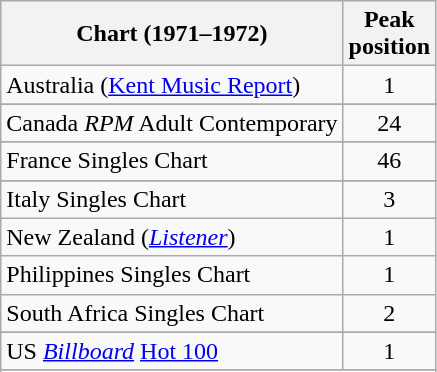<table class="wikitable sortable">
<tr>
<th>Chart (1971–1972)</th>
<th>Peak<br>position</th>
</tr>
<tr>
<td>Australia (<a href='#'>Kent Music Report</a>)</td>
<td style="text-align:center;">1</td>
</tr>
<tr>
</tr>
<tr>
</tr>
<tr>
<td>Canada <em>RPM</em> Adult Contemporary</td>
<td style="text-align:center;">24</td>
</tr>
<tr>
</tr>
<tr>
<td>France Singles Chart</td>
<td style="text-align:center;">46</td>
</tr>
<tr>
</tr>
<tr>
<td>Italy Singles Chart</td>
<td style="text-align:center;">3</td>
</tr>
<tr>
<td>New Zealand (<em><a href='#'>Listener</a></em>)</td>
<td style="text-align:center;">1</td>
</tr>
<tr>
<td>Philippines Singles Chart</td>
<td style="text-align:center;">1</td>
</tr>
<tr>
<td>South Africa Singles Chart</td>
<td style="text-align:center;">2</td>
</tr>
<tr>
</tr>
<tr>
<td>US <em><a href='#'>Billboard</a></em> <a href='#'>Hot 100</a></td>
<td style="text-align:center;">1</td>
</tr>
<tr>
</tr>
<tr>
</tr>
</table>
